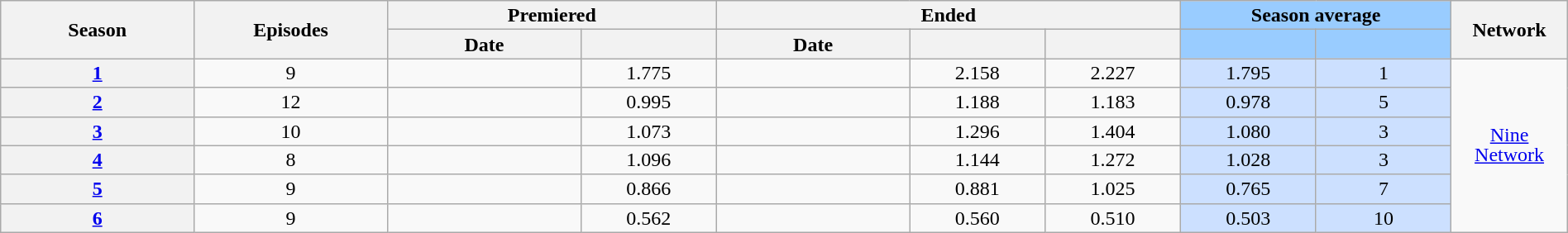<table class="wikitable" style="text-align:center; line-height:16px; width:100%;">
<tr>
<th style="width:10%;" rowspan="2">Season</th>
<th style="width:10%;" rowspan="2">Episodes</th>
<th colspan=2>Premiered</th>
<th colspan=3>Ended</th>
<th colspan=2 style="width:8%; background:#9cf;">Season average</th>
<th rowspan=2 style="width:6%;">Network</th>
</tr>
<tr>
<th style="width:10%;">Date</th>
<th span style="width:7%; font-size:smaller; line-height:100%;"></th>
<th style="width:10%;">Date</th>
<th span style="width:7%; font-size:smaller; line-height:100%;"></th>
<th span style="width:7%; font-size:smaller; line-height:100%;"></th>
<th span style="width:7%; background:#9cf; font-size:smaller; line-height:100%;"></th>
<th span style="width:7%; background:#9cf; font-size:smaller; line-height:100%;"></th>
</tr>
<tr>
<th><a href='#'>1</a></th>
<td>9</td>
<td style="font-size:11px;line-height:100%"></td>
<td>1.775</td>
<td style="font-size:11px;line-height:100%"></td>
<td>2.158</td>
<td>2.227</td>
<td style="background:#cce0ff;">1.795</td>
<td style="background:#cce0ff;">1</td>
<td rowspan=6><a href='#'>Nine Network</a></td>
</tr>
<tr>
<th><a href='#'>2</a></th>
<td>12</td>
<td style="font-size:11px;line-height:110%"></td>
<td>0.995</td>
<td style="font-size:11px;line-height:110%"></td>
<td>1.188</td>
<td>1.183</td>
<td style="background:#cce0ff;">0.978</td>
<td style="background:#cce0ff;">5</td>
</tr>
<tr>
<th><a href='#'>3</a></th>
<td>10</td>
<td style="font-size:11px;line-height:110%"></td>
<td>1.073</td>
<td style="font-size:11px;line-height:110%"></td>
<td>1.296</td>
<td>1.404</td>
<td style="background:#cce0ff;">1.080</td>
<td style="background:#cce0ff;">3</td>
</tr>
<tr>
<th><a href='#'>4</a></th>
<td>8</td>
<td style="font-size:11px;line-height:110%"></td>
<td>1.096</td>
<td style="font-size:11px;line-height:110%"></td>
<td>1.144</td>
<td>1.272</td>
<td style="background:#cce0ff;">1.028</td>
<td style="background:#cce0ff;">3</td>
</tr>
<tr>
<th><a href='#'>5</a></th>
<td>9</td>
<td style="font-size:11px;line-height:110%"></td>
<td>0.866</td>
<td style="font-size:11px;line-height:110%"></td>
<td>0.881</td>
<td>1.025</td>
<td style="background:#cce0ff;">0.765</td>
<td style="background:#cce0ff;">7</td>
</tr>
<tr>
<th><a href='#'>6</a></th>
<td>9</td>
<td style="font-size:11px;line-height:110%"></td>
<td>0.562</td>
<td style="font-size:11px;line-height:110%"></td>
<td>0.560</td>
<td>0.510</td>
<td style="background:#cce0ff;">0.503</td>
<td style="background:#cce0ff;">10</td>
</tr>
</table>
